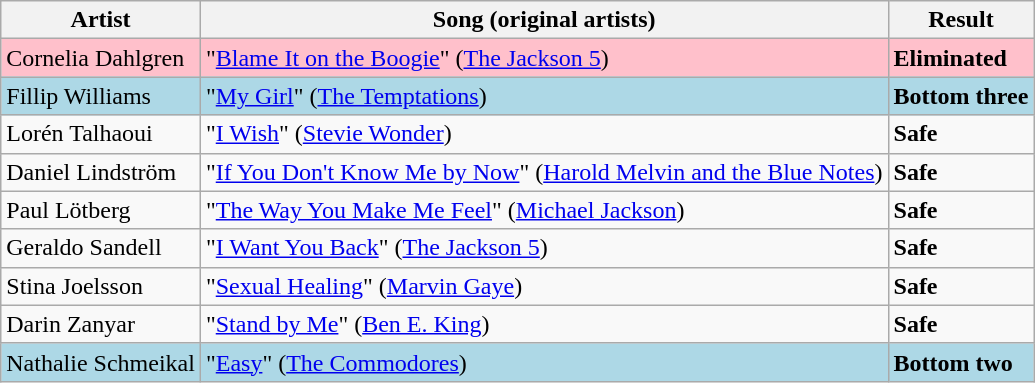<table class=wikitable>
<tr>
<th>Artist</th>
<th>Song (original artists)</th>
<th>Result</th>
</tr>
<tr style="background:pink;">
<td>Cornelia Dahlgren</td>
<td>"<a href='#'>Blame It on the Boogie</a>" (<a href='#'>The Jackson 5</a>)</td>
<td><strong>Eliminated</strong></td>
</tr>
<tr style="background:lightblue;">
<td>Fillip Williams</td>
<td>"<a href='#'>My Girl</a>" (<a href='#'>The Temptations</a>)</td>
<td><strong>Bottom three</strong></td>
</tr>
<tr>
<td>Lorén Talhaoui</td>
<td>"<a href='#'>I Wish</a>" (<a href='#'>Stevie Wonder</a>)</td>
<td><strong>Safe</strong></td>
</tr>
<tr>
<td>Daniel Lindström</td>
<td>"<a href='#'>If You Don't Know Me by Now</a>" (<a href='#'>Harold Melvin and the Blue Notes</a>)</td>
<td><strong>Safe</strong></td>
</tr>
<tr>
<td>Paul Lötberg</td>
<td>"<a href='#'>The Way You Make Me Feel</a>" (<a href='#'>Michael Jackson</a>)</td>
<td><strong>Safe</strong></td>
</tr>
<tr>
<td>Geraldo Sandell</td>
<td>"<a href='#'>I Want You Back</a>" (<a href='#'>The Jackson 5</a>)</td>
<td><strong>Safe</strong></td>
</tr>
<tr>
<td>Stina Joelsson</td>
<td>"<a href='#'>Sexual Healing</a>" (<a href='#'>Marvin Gaye</a>)</td>
<td><strong>Safe</strong></td>
</tr>
<tr>
<td>Darin Zanyar</td>
<td>"<a href='#'>Stand by Me</a>" (<a href='#'>Ben E. King</a>)</td>
<td><strong>Safe</strong></td>
</tr>
<tr style="background:lightblue;">
<td>Nathalie Schmeikal</td>
<td>"<a href='#'>Easy</a>" (<a href='#'>The Commodores</a>)</td>
<td><strong>Bottom two</strong></td>
</tr>
</table>
